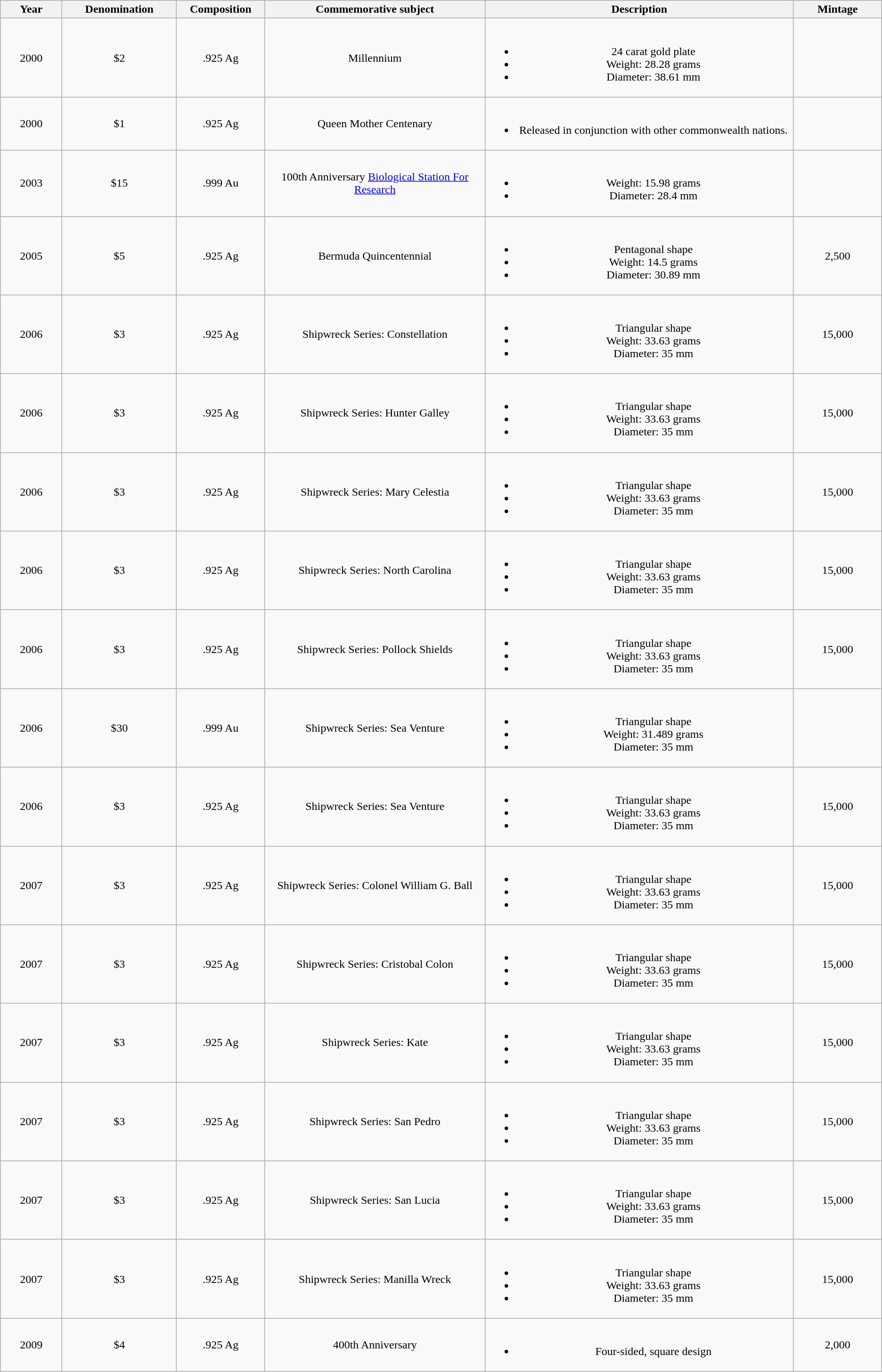<table class="wikitable sortable">
<tr align="center">
<th width="7%">Year</th>
<th width="13%">Denomination</th>
<th width="10%">Composition</th>
<th width="25%">Commemorative subject</th>
<th width="35%">Description</th>
<th width="10%">Mintage</th>
</tr>
<tr align="center">
<td>2000</td>
<td>$2</td>
<td>.925 Ag</td>
<td>Millennium</td>
<td><br><ul><li>24 carat gold plate</li><li>Weight: 28.28 grams</li><li>Diameter: 38.61 mm</li></ul></td>
<td></td>
</tr>
<tr align="center">
<td>2000</td>
<td>$1</td>
<td>.925 Ag</td>
<td>Queen Mother Centenary</td>
<td><br><ul><li>Released in conjunction with other commonwealth nations.</li></ul></td>
<td></td>
</tr>
<tr align="center">
<td>2003</td>
<td>$15</td>
<td>.999 Au</td>
<td>100th Anniversary <a href='#'>Biological Station For Research</a></td>
<td><br><ul><li>Weight: 15.98 grams</li><li>Diameter: 28.4 mm</li></ul></td>
<td></td>
</tr>
<tr align="center">
<td>2005</td>
<td>$5</td>
<td>.925 Ag</td>
<td>Bermuda Quincentennial</td>
<td><br><ul><li>Pentagonal shape</li><li>Weight: 14.5 grams</li><li>Diameter: 30.89 mm</li></ul></td>
<td>2,500</td>
</tr>
<tr align="center">
<td>2006</td>
<td>$3</td>
<td>.925 Ag</td>
<td>Shipwreck Series: Constellation</td>
<td><br><ul><li>Triangular shape</li><li>Weight: 33.63 grams</li><li>Diameter: 35 mm</li></ul></td>
<td>15,000</td>
</tr>
<tr align="center">
<td>2006</td>
<td>$3</td>
<td>.925 Ag</td>
<td>Shipwreck Series: Hunter Galley</td>
<td><br><ul><li>Triangular shape</li><li>Weight: 33.63 grams</li><li>Diameter: 35 mm</li></ul></td>
<td>15,000</td>
</tr>
<tr align="center">
<td>2006</td>
<td>$3</td>
<td>.925 Ag</td>
<td>Shipwreck Series: Mary Celestia</td>
<td><br><ul><li>Triangular shape</li><li>Weight: 33.63 grams</li><li>Diameter: 35 mm</li></ul></td>
<td>15,000</td>
</tr>
<tr align="center">
<td>2006</td>
<td>$3</td>
<td>.925 Ag</td>
<td>Shipwreck Series: North Carolina</td>
<td><br><ul><li>Triangular shape</li><li>Weight: 33.63 grams</li><li>Diameter: 35 mm</li></ul></td>
<td>15,000</td>
</tr>
<tr align="center">
<td>2006</td>
<td>$3</td>
<td>.925 Ag</td>
<td>Shipwreck Series: Pollock Shields</td>
<td><br><ul><li>Triangular shape</li><li>Weight: 33.63 grams</li><li>Diameter: 35 mm</li></ul></td>
<td>15,000</td>
</tr>
<tr align="center">
<td>2006</td>
<td>$30</td>
<td>.999 Au</td>
<td>Shipwreck Series: Sea Venture</td>
<td><br><ul><li>Triangular shape</li><li>Weight: 31.489 grams</li><li>Diameter: 35 mm</li></ul></td>
<td></td>
</tr>
<tr align="center">
<td>2006</td>
<td>$3</td>
<td>.925 Ag</td>
<td>Shipwreck Series: Sea Venture</td>
<td><br><ul><li>Triangular shape</li><li>Weight: 33.63 grams</li><li>Diameter: 35 mm</li></ul></td>
<td>15,000</td>
</tr>
<tr align="center">
<td>2007</td>
<td>$3</td>
<td>.925 Ag</td>
<td>Shipwreck Series: Colonel William G. Ball</td>
<td><br><ul><li>Triangular shape</li><li>Weight: 33.63 grams</li><li>Diameter: 35 mm</li></ul></td>
<td>15,000</td>
</tr>
<tr align="center">
<td>2007</td>
<td>$3</td>
<td>.925 Ag</td>
<td>Shipwreck Series: Cristobal Colon</td>
<td><br><ul><li>Triangular shape</li><li>Weight: 33.63 grams</li><li>Diameter: 35 mm</li></ul></td>
<td>15,000</td>
</tr>
<tr align="center">
<td>2007</td>
<td>$3</td>
<td>.925 Ag</td>
<td>Shipwreck Series: Kate</td>
<td><br><ul><li>Triangular shape</li><li>Weight: 33.63 grams</li><li>Diameter: 35 mm</li></ul></td>
<td>15,000</td>
</tr>
<tr align="center">
<td>2007</td>
<td>$3</td>
<td>.925 Ag</td>
<td>Shipwreck Series: San Pedro</td>
<td><br><ul><li>Triangular shape</li><li>Weight: 33.63 grams</li><li>Diameter: 35 mm</li></ul></td>
<td>15,000</td>
</tr>
<tr align="center">
<td>2007</td>
<td>$3</td>
<td>.925 Ag</td>
<td>Shipwreck Series: San Lucia</td>
<td><br><ul><li>Triangular shape</li><li>Weight: 33.63 grams</li><li>Diameter: 35 mm</li></ul></td>
<td>15,000</td>
</tr>
<tr align="center">
<td>2007</td>
<td>$3</td>
<td>.925 Ag</td>
<td>Shipwreck Series: Manilla Wreck</td>
<td><br><ul><li>Triangular shape</li><li>Weight: 33.63 grams</li><li>Diameter: 35 mm</li></ul></td>
<td>15,000</td>
</tr>
<tr align="center">
<td>2009</td>
<td>$4</td>
<td>.925 Ag</td>
<td>400th Anniversary</td>
<td><br><ul><li>Four-sided, square design</li></ul></td>
<td>2,000</td>
</tr>
</table>
